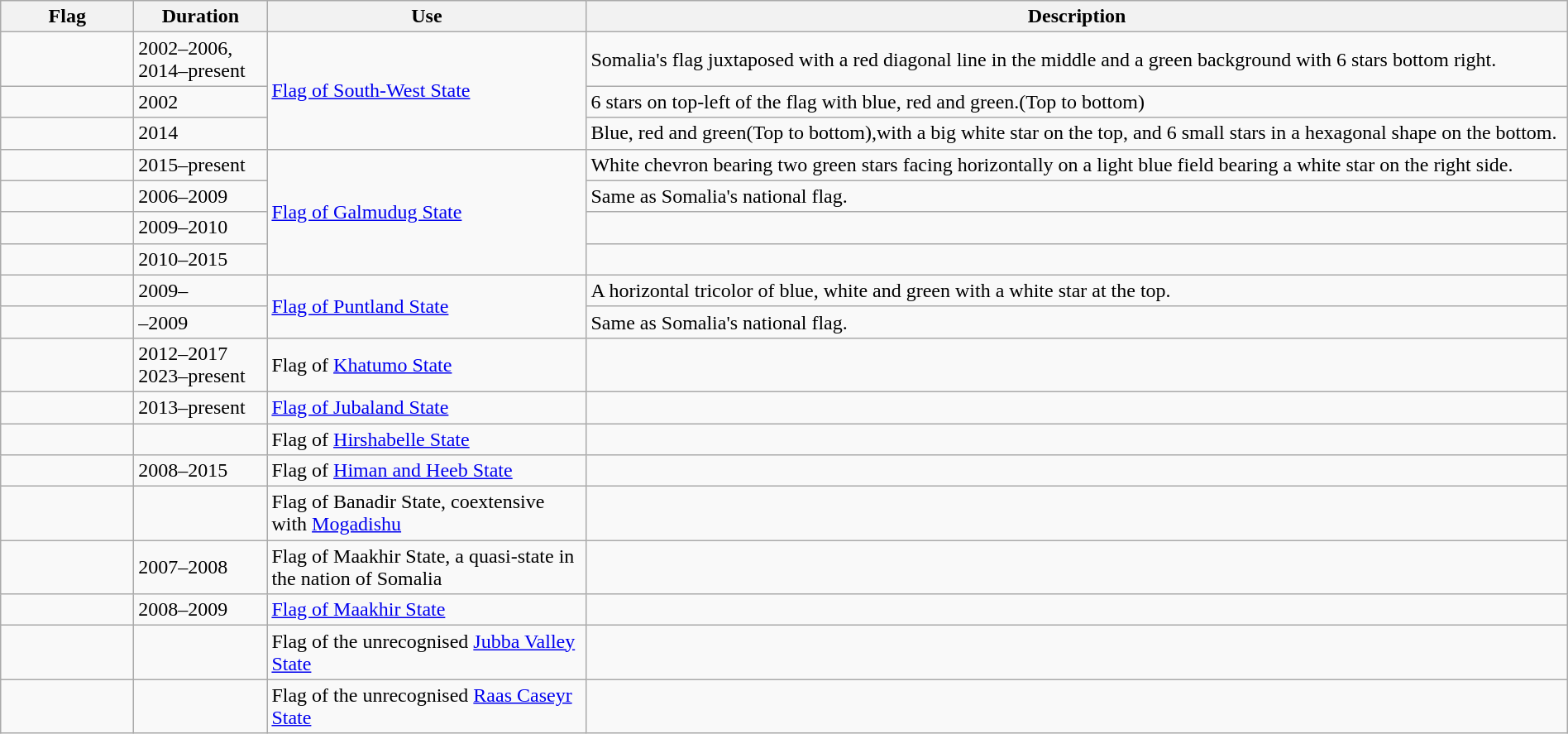<table class="wikitable" width="100%">
<tr>
<th style="width:100px;">Flag</th>
<th style="width:100px;">Duration</th>
<th style="width:250px;">Use</th>
<th style="min-width:250px">Description</th>
</tr>
<tr>
<td></td>
<td>2002–2006, 2014–present</td>
<td rowspan="3"><a href='#'>Flag of South-West State</a></td>
<td>Somalia's flag juxtaposed with a red diagonal line in the middle and a green background with 6 stars bottom right.</td>
</tr>
<tr>
<td></td>
<td>2002</td>
<td>6 stars on top-left of the flag with blue, red and green.(Top to bottom)</td>
</tr>
<tr>
<td></td>
<td>2014</td>
<td>Blue, red and green(Top to bottom),with a big white star on the top, and 6 small stars in a hexagonal shape on the bottom. </td>
</tr>
<tr>
<td></td>
<td>2015–present</td>
<td rowspan="4"><a href='#'>Flag of Galmudug State</a></td>
<td>White chevron bearing two green stars facing horizontally on a light blue field bearing a white star on the right side.</td>
</tr>
<tr>
<td></td>
<td>2006–2009</td>
<td>Same as Somalia's national flag.</td>
</tr>
<tr>
<td></td>
<td>2009–2010</td>
<td></td>
</tr>
<tr>
<td></td>
<td>2010–2015</td>
<td></td>
</tr>
<tr>
<td></td>
<td>2009–</td>
<td rowspan="2"><a href='#'>Flag of Puntland State</a></td>
<td>A horizontal tricolor of blue, white and green with a white star at the top.</td>
</tr>
<tr>
<td></td>
<td>–2009</td>
<td>Same as Somalia's national flag.</td>
</tr>
<tr>
<td></td>
<td>2012–2017<br>2023–present</td>
<td>Flag of <a href='#'>Khatumo State</a></td>
<td></td>
</tr>
<tr>
<td></td>
<td>2013–present</td>
<td><a href='#'>Flag of Jubaland State</a></td>
<td></td>
</tr>
<tr>
<td></td>
<td></td>
<td>Flag of <a href='#'>Hirshabelle State</a></td>
<td></td>
</tr>
<tr>
<td></td>
<td>2008–2015</td>
<td>Flag of <a href='#'>Himan and Heeb State</a></td>
<td></td>
</tr>
<tr>
<td></td>
<td></td>
<td>Flag of Banadir State, coextensive with <a href='#'>Mogadishu</a></td>
<td></td>
</tr>
<tr>
<td></td>
<td>2007–2008</td>
<td>Flag of Maakhir State, a quasi-state in the nation of Somalia</td>
<td></td>
</tr>
<tr>
<td></td>
<td>2008–2009</td>
<td><a href='#'>Flag of Maakhir State</a></td>
<td></td>
</tr>
<tr>
<td></td>
<td></td>
<td>Flag of the unrecognised <a href='#'>Jubba Valley State</a></td>
<td></td>
</tr>
<tr>
<td></td>
<td></td>
<td>Flag of the unrecognised <a href='#'>Raas Caseyr State</a></td>
<td></td>
</tr>
</table>
